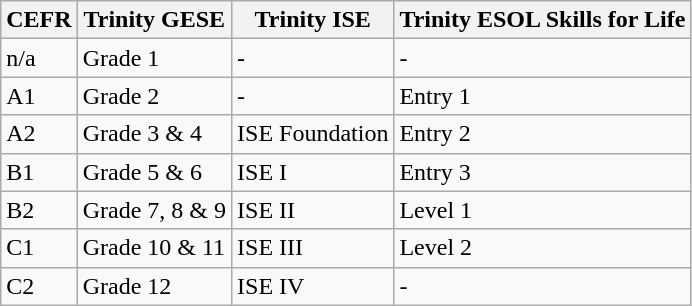<table class="wikitable">
<tr>
<th>CEFR</th>
<th>Trinity GESE</th>
<th>Trinity ISE</th>
<th>Trinity ESOL Skills for Life</th>
</tr>
<tr>
<td>n/a</td>
<td>Grade 1</td>
<td>-</td>
<td>-</td>
</tr>
<tr>
<td>A1</td>
<td>Grade 2</td>
<td>-</td>
<td>Entry 1</td>
</tr>
<tr>
<td>A2</td>
<td>Grade 3 & 4</td>
<td>ISE Foundation</td>
<td>Entry 2</td>
</tr>
<tr>
<td>B1</td>
<td>Grade 5 & 6</td>
<td>ISE I</td>
<td>Entry 3</td>
</tr>
<tr>
<td>B2</td>
<td>Grade 7, 8 & 9</td>
<td>ISE II</td>
<td>Level 1</td>
</tr>
<tr>
<td>C1</td>
<td>Grade 10 & 11</td>
<td>ISE III</td>
<td>Level 2</td>
</tr>
<tr>
<td>C2</td>
<td>Grade 12</td>
<td>ISE IV</td>
<td>-</td>
</tr>
</table>
